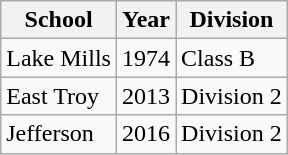<table class="wikitable">
<tr>
<th>School</th>
<th>Year</th>
<th>Division</th>
</tr>
<tr>
<td>Lake Mills</td>
<td>1974</td>
<td>Class B</td>
</tr>
<tr>
<td>East Troy</td>
<td>2013</td>
<td>Division 2</td>
</tr>
<tr>
<td>Jefferson</td>
<td>2016</td>
<td>Division 2</td>
</tr>
</table>
